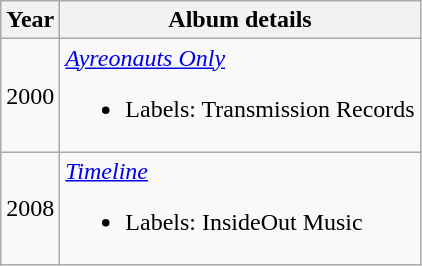<table class="wikitable">
<tr>
<th>Year</th>
<th>Album details</th>
</tr>
<tr>
<td>2000</td>
<td><em><a href='#'>Ayreonauts Only</a></em><br><ul><li>Labels: Transmission Records</li></ul></td>
</tr>
<tr>
<td>2008</td>
<td><em><a href='#'>Timeline</a></em><br><ul><li>Labels: InsideOut Music</li></ul></td>
</tr>
</table>
